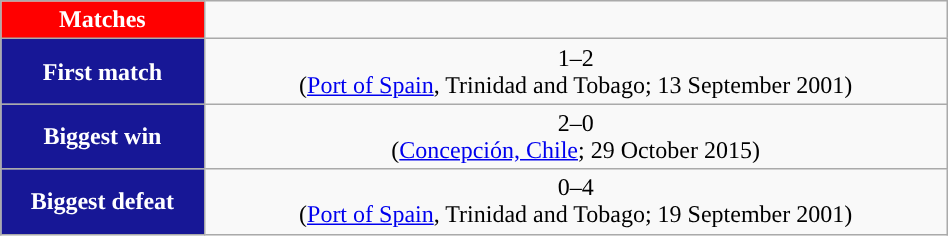<table class="wikitable collapsible" style="width:50%; text-align:center;">
<tr>
<th style="background:#ff0000; color:white; "><strong>Matches</strong></th>
</tr>
<tr>
<th style="background:#171796; color:white; ">First match</th>
<td> 1–2 <br>(<a href='#'>Port of Spain</a>, Trinidad and Tobago; 13 September 2001)</td>
</tr>
<tr>
<th style="background:#171796; color:white; ">Biggest win</th>
<td> 2–0 <br>(<a href='#'>Concepción, Chile</a>; 29 October 2015)</td>
</tr>
<tr>
<th style="background:#171796; color:white; ">Biggest defeat</th>
<td> 0–4 <br>(<a href='#'>Port of Spain</a>, Trinidad and Tobago; 19 September 2001)</td>
</tr>
</table>
